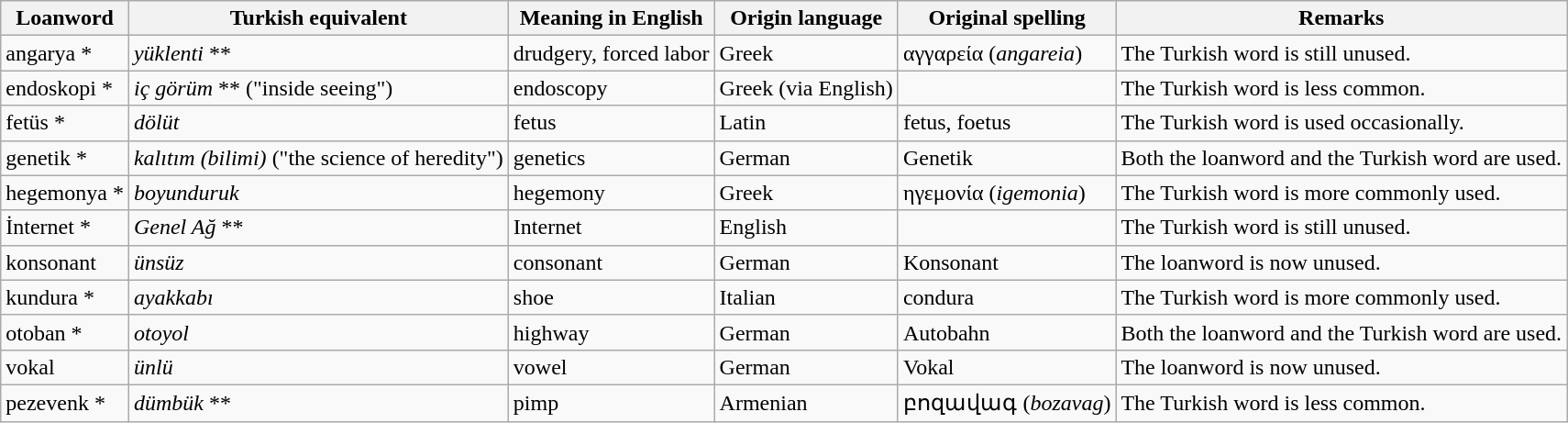<table class="wikitable">
<tr>
<th align=left>Loanword</th>
<th align=left>Turkish equivalent</th>
<th align=left>Meaning in English</th>
<th align=left>Origin language</th>
<th align=left>Original spelling</th>
<th align=left>Remarks</th>
</tr>
<tr>
<td>angarya *</td>
<td><em>yüklenti</em> **</td>
<td>drudgery, forced labor</td>
<td>Greek</td>
<td>αγγαρεία (<em>angareia</em>)</td>
<td>The Turkish word is still unused.</td>
</tr>
<tr>
<td>endoskopi *</td>
<td><em>iç görüm</em> ** ("inside seeing")</td>
<td>endoscopy</td>
<td>Greek (via English)</td>
<td></td>
<td>The Turkish word is less common.</td>
</tr>
<tr>
<td>fetüs *</td>
<td><em>dölüt</em></td>
<td>fetus</td>
<td>Latin</td>
<td>fetus, foetus</td>
<td>The Turkish word is used occasionally.</td>
</tr>
<tr>
<td>genetik *</td>
<td><em>kalıtım (bilimi)</em> ("the science of heredity")</td>
<td>genetics</td>
<td>German</td>
<td>Genetik</td>
<td>Both the loanword and the Turkish word are used.</td>
</tr>
<tr>
<td>hegemonya *</td>
<td><em>boyunduruk</em></td>
<td>hegemony</td>
<td>Greek</td>
<td>ηγεμονία (<em>igemonia</em>)</td>
<td>The Turkish word is more commonly used.</td>
</tr>
<tr>
<td>İnternet *</td>
<td><em>Genel Ağ</em> **</td>
<td>Internet</td>
<td>English</td>
<td></td>
<td>The Turkish word is still unused.</td>
</tr>
<tr>
<td>konsonant</td>
<td><em>ünsüz</em></td>
<td>consonant</td>
<td>German</td>
<td>Konsonant</td>
<td>The loanword is now unused.</td>
</tr>
<tr>
<td>kundura *</td>
<td><em>ayakkabı</em></td>
<td>shoe</td>
<td>Italian</td>
<td>condura</td>
<td>The Turkish word is more commonly used.</td>
</tr>
<tr>
<td>otoban *</td>
<td><em>otoyol</em></td>
<td>highway</td>
<td>German</td>
<td>Autobahn</td>
<td>Both the loanword and the Turkish word are used.</td>
</tr>
<tr>
<td>vokal</td>
<td><em>ünlü</em></td>
<td>vowel</td>
<td>German</td>
<td>Vokal</td>
<td>The loanword is now unused.</td>
</tr>
<tr>
<td>pezevenk *</td>
<td><em>dümbük</em> **</td>
<td>pimp</td>
<td>Armenian</td>
<td>բոզավագ (<em>bozavag</em>)</td>
<td>The Turkish word is less common.</td>
</tr>
</table>
